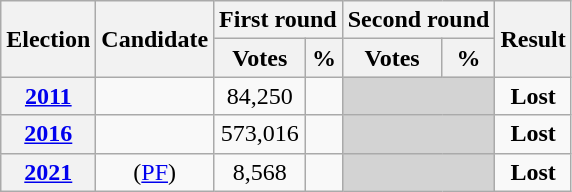<table class=wikitable style=text-align:center>
<tr>
<th rowspan="2"><strong>Election</strong></th>
<th rowspan="2">Candidate</th>
<th colspan="2" scope="col">First round</th>
<th colspan="2">Second round</th>
<th rowspan="2">Result</th>
</tr>
<tr>
<th><strong>Votes</strong></th>
<th><strong>%</strong></th>
<th><strong>Votes</strong></th>
<th><strong>%</strong></th>
</tr>
<tr>
<th><a href='#'>2011</a></th>
<td></td>
<td>84,250</td>
<td></td>
<td bgcolor=lightgrey colspan=2></td>
<td><strong>Lost</strong> </td>
</tr>
<tr>
<th><a href='#'>2016</a></th>
<td></td>
<td>573,016</td>
<td></td>
<td bgcolor=lightgrey colspan=2></td>
<td><strong>Lost</strong> </td>
</tr>
<tr>
<th><a href='#'>2021</a></th>
<td> (<a href='#'>PF</a>)</td>
<td>8,568</td>
<td></td>
<td bgcolor=lightgrey colspan=2></td>
<td><strong>Lost</strong> </td>
</tr>
</table>
